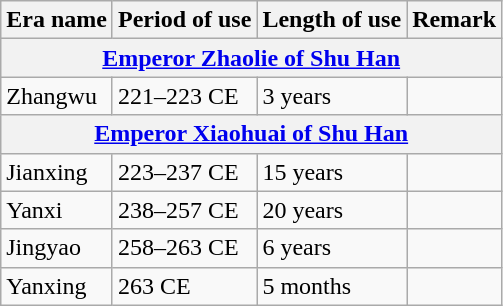<table class="wikitable">
<tr>
<th>Era name</th>
<th>Period of use</th>
<th>Length of use</th>
<th>Remark</th>
</tr>
<tr>
<th colspan="4"><a href='#'>Emperor Zhaolie of Shu Han</a><br></th>
</tr>
<tr>
<td>Zhangwu<br></td>
<td>221–223 CE</td>
<td>3 years</td>
<td></td>
</tr>
<tr>
<th colspan="4"><a href='#'>Emperor Xiaohuai of Shu Han</a><br></th>
</tr>
<tr>
<td>Jianxing<br></td>
<td>223–237 CE</td>
<td>15 years</td>
<td></td>
</tr>
<tr>
<td>Yanxi<br></td>
<td>238–257 CE</td>
<td>20 years</td>
<td></td>
</tr>
<tr>
<td>Jingyao<br></td>
<td>258–263 CE</td>
<td>6 years</td>
<td></td>
</tr>
<tr>
<td>Yanxing<br></td>
<td>263 CE</td>
<td>5 months</td>
<td></td>
</tr>
</table>
